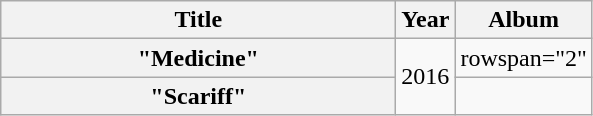<table class="wikitable plainrowheaders" style="text-align:center">
<tr>
<th scope="col" style="width:16em;">Title</th>
<th scope="col">Year</th>
<th scope="col">Album</th>
</tr>
<tr>
<th scope="row">"Medicine"</th>
<td rowspan="2">2016</td>
<td>rowspan="2" </td>
</tr>
<tr>
<th scope="row">"Scariff"</th>
</tr>
</table>
